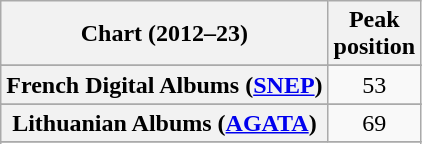<table class="wikitable sortable plainrowheaders">
<tr>
<th>Chart (2012–23)</th>
<th>Peak<br>position</th>
</tr>
<tr>
</tr>
<tr>
</tr>
<tr>
</tr>
<tr>
</tr>
<tr>
</tr>
<tr>
</tr>
<tr>
<th scope="row">French Digital Albums (<a href='#'>SNEP</a>)</th>
<td style="text-align:center;">53</td>
</tr>
<tr>
</tr>
<tr>
<th scope="row">Lithuanian Albums (<a href='#'>AGATA</a>)</th>
<td style="text-align:center;">69</td>
</tr>
<tr>
</tr>
<tr>
</tr>
<tr>
</tr>
<tr>
</tr>
<tr>
</tr>
<tr>
</tr>
</table>
